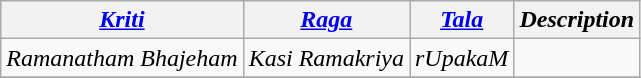<table class="wikitable">
<tr>
<th><em><a href='#'>Kriti</a></em></th>
<th><em><a href='#'>Raga</a></em></th>
<th><em><a href='#'>Tala</a></em></th>
<th><em>Description</em></th>
</tr>
<tr>
<td><em>Ramanatham Bhajeham</em></td>
<td><em>Kasi Ramakriya</em></td>
<td><em>rUpakaM</em></td>
<td></td>
</tr>
<tr>
</tr>
</table>
